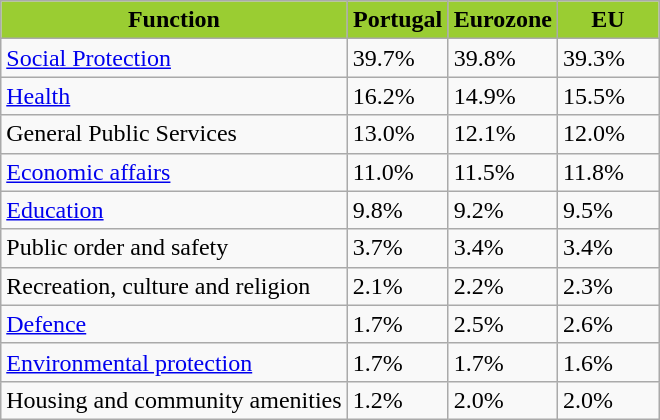<table class= "wikitable sortable toccolours">
<tr>
<th style="background:#9acd32; color:black;">Function</th>
<th style="background:#9acd32; color:black;" width="60px">Portugal</th>
<th style="background:#9acd32; color:black;" width="60px">Eurozone</th>
<th style="background:#9acd32; color:black;" width="60px">EU</th>
</tr>
<tr>
<td><a href='#'>Social Protection</a></td>
<td>39.7%</td>
<td>39.8%</td>
<td>39.3%</td>
</tr>
<tr>
<td><a href='#'>Health</a></td>
<td>16.2%</td>
<td>14.9%</td>
<td>15.5%</td>
</tr>
<tr>
<td>General Public Services</td>
<td>13.0%</td>
<td>12.1%</td>
<td>12.0%</td>
</tr>
<tr>
<td><a href='#'>Economic affairs</a></td>
<td>11.0%</td>
<td>11.5%</td>
<td>11.8%</td>
</tr>
<tr>
<td><a href='#'>Education</a></td>
<td>9.8%</td>
<td>9.2%</td>
<td>9.5%</td>
</tr>
<tr>
<td>Public order and safety</td>
<td>3.7%</td>
<td>3.4%</td>
<td>3.4%</td>
</tr>
<tr>
<td>Recreation, culture and religion</td>
<td>2.1%</td>
<td>2.2%</td>
<td>2.3%</td>
</tr>
<tr>
<td><a href='#'>Defence</a></td>
<td>1.7%</td>
<td>2.5%</td>
<td>2.6%</td>
</tr>
<tr>
<td><a href='#'>Environmental protection</a></td>
<td>1.7%</td>
<td>1.7%</td>
<td>1.6%</td>
</tr>
<tr>
<td>Housing and community amenities</td>
<td>1.2%</td>
<td>2.0%</td>
<td>2.0%</td>
</tr>
</table>
